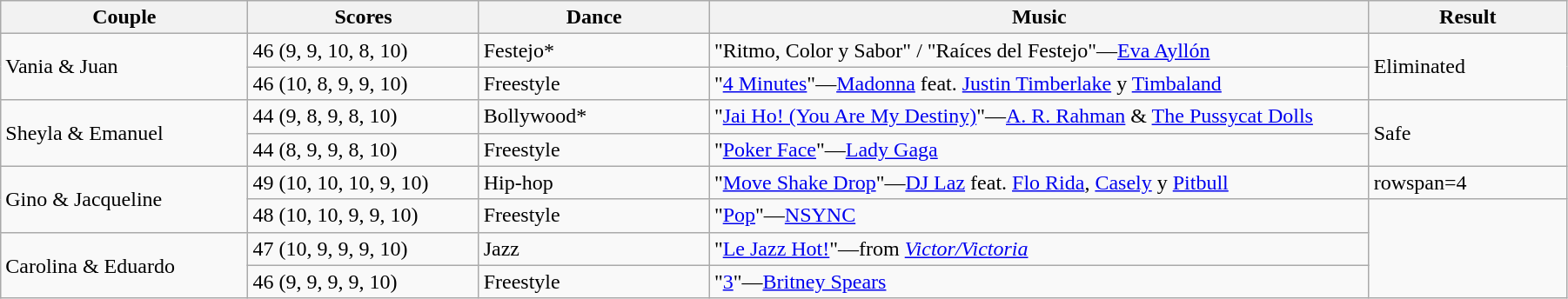<table class="wikitable sortable" style="width:95%; white-space:nowrap">
<tr>
<th style="width:15%;">Couple</th>
<th style="width:14%;">Scores</th>
<th style="width:14%;">Dance</th>
<th style="width:40%;">Music</th>
<th style="width:12%;">Result</th>
</tr>
<tr>
<td rowspan=2>Vania & Juan</td>
<td>46 (9, 9, 10, 8, 10)</td>
<td>Festejo*</td>
<td>"Ritmo, Color y Sabor" / "Raíces del Festejo"—<a href='#'>Eva Ayllón</a></td>
<td rowspan=2>Eliminated</td>
</tr>
<tr>
<td>46 (10, 8, 9, 9, 10)</td>
<td>Freestyle</td>
<td>"<a href='#'>4 Minutes</a>"—<a href='#'>Madonna</a> feat. <a href='#'>Justin Timberlake</a> y <a href='#'>Timbaland</a></td>
</tr>
<tr>
<td rowspan=2>Sheyla & Emanuel</td>
<td>44 (9, 8, 9, 8, 10)</td>
<td>Bollywood*</td>
<td>"<a href='#'>Jai Ho! (You Are My Destiny)</a>"—<a href='#'>A. R. Rahman</a> & <a href='#'>The Pussycat Dolls</a></td>
<td rowspan=2>Safe</td>
</tr>
<tr>
<td>44 (8, 9, 9, 8, 10)</td>
<td>Freestyle</td>
<td>"<a href='#'>Poker Face</a>"—<a href='#'>Lady Gaga</a></td>
</tr>
<tr>
<td rowspan=2>Gino & Jacqueline</td>
<td>49 (10, 10, 10, 9, 10)</td>
<td>Hip-hop</td>
<td>"<a href='#'>Move Shake Drop</a>"—<a href='#'>DJ Laz</a> feat. <a href='#'>Flo Rida</a>, <a href='#'>Casely</a> y <a href='#'>Pitbull</a></td>
<td>rowspan=4 </td>
</tr>
<tr>
<td>48 (10, 10, 9, 9, 10)</td>
<td>Freestyle</td>
<td>"<a href='#'>Pop</a>"—<a href='#'>NSYNC</a></td>
</tr>
<tr>
<td rowspan=2>Carolina & Eduardo</td>
<td>47 (10, 9, 9, 9, 10)</td>
<td>Jazz</td>
<td>"<a href='#'>Le Jazz Hot!</a>"—from <em><a href='#'>Victor/Victoria</a></em></td>
</tr>
<tr>
<td>46 (9, 9, 9, 9, 10)</td>
<td>Freestyle</td>
<td>"<a href='#'>3</a>"—<a href='#'>Britney Spears</a></td>
</tr>
</table>
